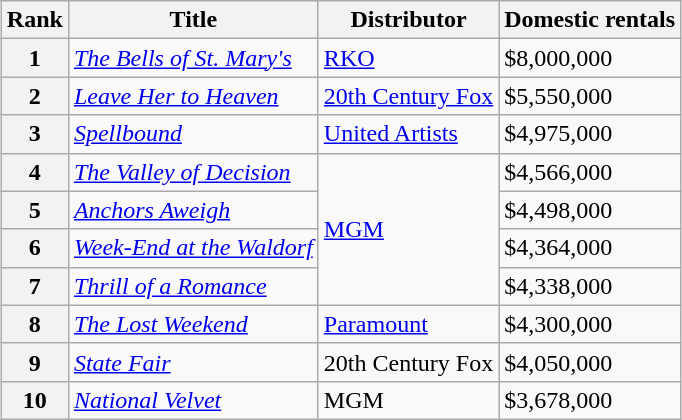<table class="wikitable sortable" style="margin:auto; margin:auto;">
<tr>
<th>Rank</th>
<th>Title</th>
<th>Distributor</th>
<th>Domestic rentals</th>
</tr>
<tr>
<th style="text-align:center;"><strong>1</strong></th>
<td><em><a href='#'>The Bells of St. Mary's</a></em></td>
<td><a href='#'>RKO</a></td>
<td>$8,000,000</td>
</tr>
<tr>
<th style="text-align:center;"><strong>2</strong></th>
<td><em><a href='#'>Leave Her to Heaven</a></em></td>
<td><a href='#'>20th Century Fox</a></td>
<td>$5,550,000</td>
</tr>
<tr>
<th style="text-align:center;"><strong>3</strong></th>
<td><em><a href='#'>Spellbound</a></em></td>
<td><a href='#'>United Artists</a></td>
<td>$4,975,000</td>
</tr>
<tr>
<th style="text-align:center;"><strong>4</strong></th>
<td><em><a href='#'>The Valley of Decision</a></em></td>
<td rowspan="4"><a href='#'>MGM</a></td>
<td>$4,566,000</td>
</tr>
<tr>
<th style="text-align:center;"><strong>5</strong></th>
<td><em><a href='#'>Anchors Aweigh</a></em></td>
<td>$4,498,000</td>
</tr>
<tr>
<th style="text-align:center;"><strong>6</strong></th>
<td><em><a href='#'>Week-End at the Waldorf</a></em></td>
<td>$4,364,000</td>
</tr>
<tr>
<th style="text-align:center;"><strong>7</strong></th>
<td><em><a href='#'>Thrill of a Romance</a></em></td>
<td>$4,338,000</td>
</tr>
<tr>
<th style="text-align:center;"><strong>8</strong></th>
<td><em><a href='#'>The Lost Weekend</a></em></td>
<td><a href='#'>Paramount</a></td>
<td>$4,300,000</td>
</tr>
<tr>
<th style="text-align:center;"><strong>9</strong></th>
<td><em><a href='#'>State Fair</a></em></td>
<td>20th Century Fox</td>
<td>$4,050,000</td>
</tr>
<tr>
<th style="text-align:center;"><strong>10</strong></th>
<td><em><a href='#'>National Velvet</a></em></td>
<td>MGM</td>
<td>$3,678,000</td>
</tr>
</table>
